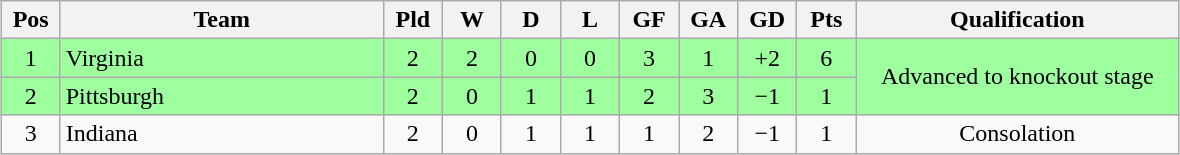<table class="wikitable" style="text-align:center; margin: 1em auto">
<tr>
<th style="width:2em">Pos</th>
<th style="width:13em">Team</th>
<th style="width:2em">Pld</th>
<th style="width:2em">W</th>
<th style="width:2em">D</th>
<th style="width:2em">L</th>
<th style="width:2em">GF</th>
<th style="width:2em">GA</th>
<th style="width:2em">GD</th>
<th style="width:2em">Pts</th>
<th style="width:13em">Qualification</th>
</tr>
<tr bgcolor="#9eff9e">
<td>1</td>
<td style="text-align:left">Virginia</td>
<td>2</td>
<td>2</td>
<td>0</td>
<td>0</td>
<td>3</td>
<td>1</td>
<td>+2</td>
<td>6</td>
<td rowspan="2">Advanced to knockout stage</td>
</tr>
<tr bgcolor="#9eff9e">
<td>2</td>
<td style="text-align:left">Pittsburgh</td>
<td>2</td>
<td>0</td>
<td>1</td>
<td>1</td>
<td>2</td>
<td>3</td>
<td>−1</td>
<td>1</td>
</tr>
<tr>
<td>3</td>
<td style="text-align:left">Indiana</td>
<td>2</td>
<td>0</td>
<td>1</td>
<td>1</td>
<td>1</td>
<td>2</td>
<td>−1</td>
<td>1</td>
<td>Consolation</td>
</tr>
</table>
